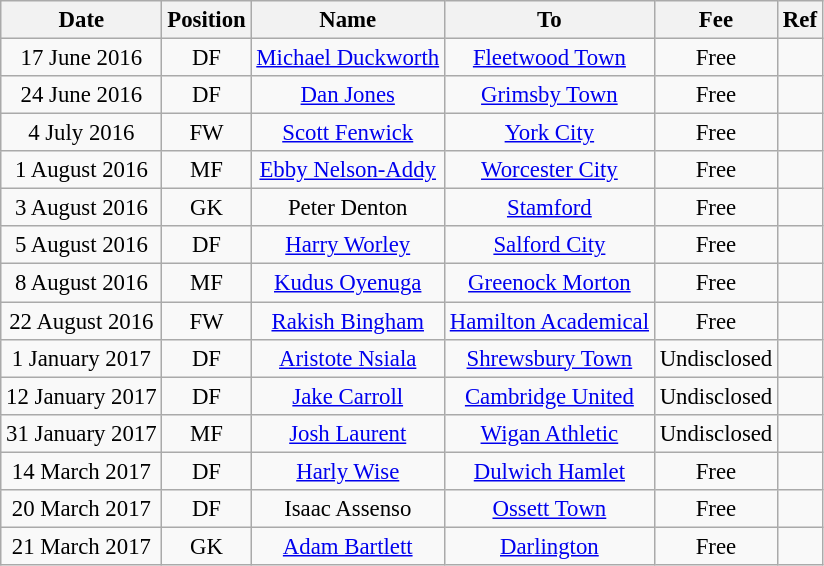<table class="wikitable" style="font-size: 95%; text-align: center;">
<tr>
<th>Date</th>
<th>Position</th>
<th>Name</th>
<th>To</th>
<th>Fee</th>
<th>Ref</th>
</tr>
<tr>
<td>17 June 2016</td>
<td>DF</td>
<td><a href='#'>Michael Duckworth</a></td>
<td><a href='#'>Fleetwood Town</a></td>
<td>Free</td>
<td></td>
</tr>
<tr>
<td>24 June 2016</td>
<td>DF</td>
<td><a href='#'>Dan Jones</a></td>
<td><a href='#'>Grimsby Town</a></td>
<td>Free</td>
<td></td>
</tr>
<tr>
<td>4 July 2016</td>
<td>FW</td>
<td><a href='#'>Scott Fenwick</a></td>
<td><a href='#'>York City</a></td>
<td>Free</td>
<td></td>
</tr>
<tr>
<td>1 August 2016</td>
<td>MF</td>
<td><a href='#'>Ebby Nelson-Addy</a></td>
<td><a href='#'>Worcester City</a></td>
<td>Free</td>
<td></td>
</tr>
<tr>
<td>3 August 2016</td>
<td>GK</td>
<td>Peter Denton</td>
<td><a href='#'>Stamford</a></td>
<td>Free</td>
<td></td>
</tr>
<tr>
<td>5 August 2016</td>
<td>DF</td>
<td><a href='#'>Harry Worley</a></td>
<td><a href='#'>Salford City</a></td>
<td>Free</td>
<td></td>
</tr>
<tr>
<td>8 August 2016</td>
<td>MF</td>
<td><a href='#'>Kudus Oyenuga</a></td>
<td><a href='#'>Greenock Morton</a></td>
<td>Free</td>
<td></td>
</tr>
<tr>
<td>22 August 2016</td>
<td>FW</td>
<td><a href='#'>Rakish Bingham</a></td>
<td><a href='#'>Hamilton Academical</a></td>
<td>Free</td>
<td></td>
</tr>
<tr>
<td>1 January 2017</td>
<td>DF</td>
<td><a href='#'>Aristote Nsiala</a></td>
<td><a href='#'>Shrewsbury Town</a></td>
<td>Undisclosed</td>
<td></td>
</tr>
<tr>
<td>12 January 2017</td>
<td>DF</td>
<td><a href='#'>Jake Carroll</a></td>
<td><a href='#'>Cambridge United</a></td>
<td>Undisclosed</td>
<td></td>
</tr>
<tr>
<td>31 January 2017</td>
<td>MF</td>
<td><a href='#'>Josh Laurent</a></td>
<td><a href='#'>Wigan Athletic</a></td>
<td>Undisclosed</td>
<td></td>
</tr>
<tr>
<td>14 March 2017</td>
<td>DF</td>
<td><a href='#'>Harly Wise</a></td>
<td><a href='#'>Dulwich Hamlet</a></td>
<td>Free</td>
<td></td>
</tr>
<tr>
<td>20 March 2017</td>
<td>DF</td>
<td>Isaac Assenso</td>
<td><a href='#'>Ossett Town</a></td>
<td>Free</td>
<td></td>
</tr>
<tr>
<td>21 March 2017</td>
<td>GK</td>
<td><a href='#'>Adam Bartlett</a></td>
<td><a href='#'>Darlington</a></td>
<td>Free</td>
<td></td>
</tr>
</table>
